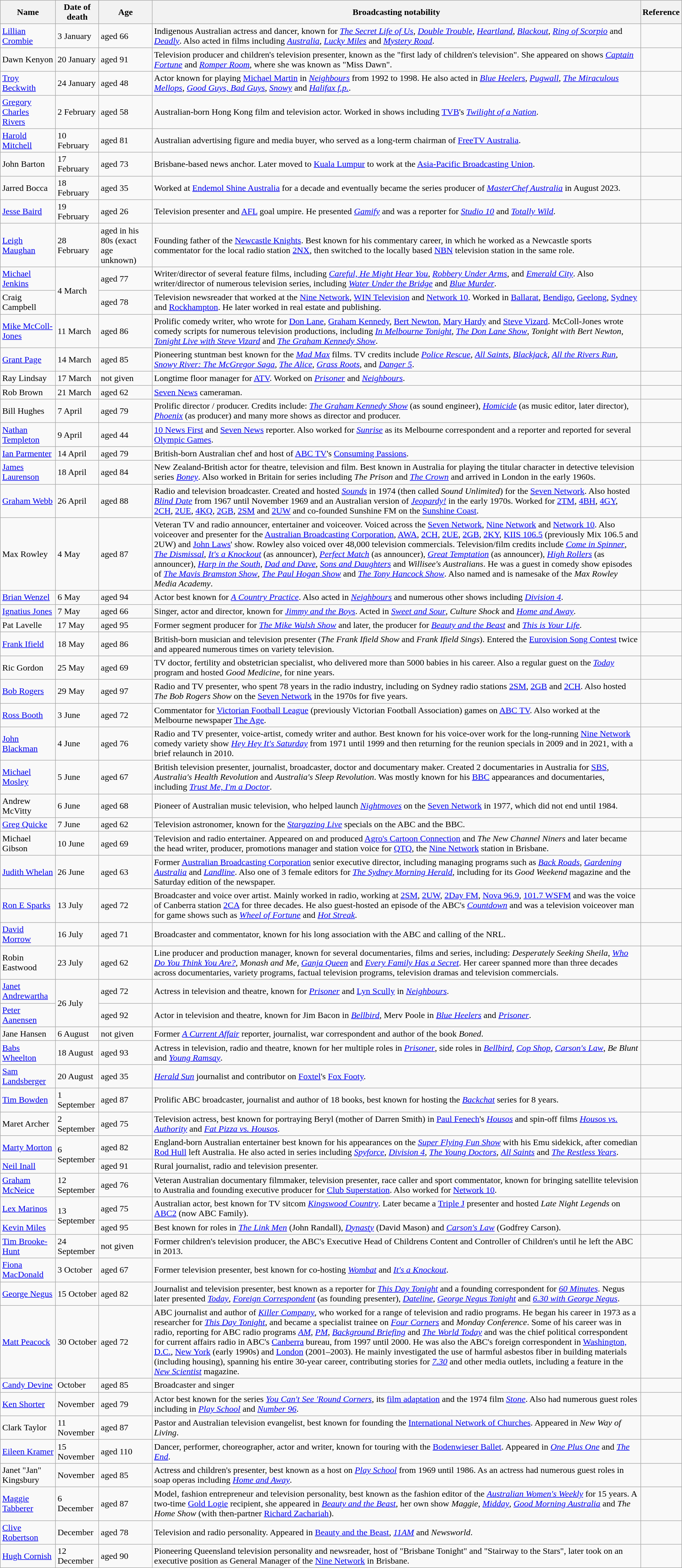<table class="wikitable">
<tr>
<th>Name</th>
<th>Date of death</th>
<th>Age</th>
<th>Broadcasting notability</th>
<th>Reference</th>
</tr>
<tr>
<td><a href='#'>Lillian Crombie</a></td>
<td>3 January</td>
<td>aged 66</td>
<td>Indigenous Australian actress and dancer, known for <em><a href='#'>The Secret Life of Us</a></em>, <em><a href='#'>Double Trouble</a></em>,  <em><a href='#'>Heartland</a></em>, <em><a href='#'>Blackout</a></em>, <em><a href='#'>Ring of Scorpio</a></em> and <em><a href='#'>Deadly</a></em>. Also acted in films including <em><a href='#'>Australia</a></em>, <em><a href='#'>Lucky Miles</a></em> and <em><a href='#'>Mystery Road</a></em>.</td>
<td></td>
</tr>
<tr>
<td>Dawn Kenyon</td>
<td>20 January</td>
<td>aged 91</td>
<td>Television producer and children's television presenter, known as the "first lady of children's television". She appeared on shows <em><a href='#'>Captain Fortune</a></em> and <em><a href='#'>Romper Room</a></em>, where she was known as "Miss Dawn".</td>
<td></td>
</tr>
<tr>
<td><a href='#'>Troy Beckwith</a></td>
<td>24 January</td>
<td>aged 48</td>
<td>Actor known for playing <a href='#'>Michael Martin</a> in <em><a href='#'>Neighbours</a></em> from 1992 to 1998. He also acted in <em><a href='#'>Blue Heelers</a></em>, <em><a href='#'>Pugwall</a></em>, <em><a href='#'>The Miraculous Mellops</a></em>, <em><a href='#'>Good Guys, Bad Guys</a></em>, <em><a href='#'>Snowy</a></em> and <em><a href='#'>Halifax f.p.</a></em>.</td>
<td></td>
</tr>
<tr>
<td><a href='#'>Gregory Charles Rivers</a></td>
<td>2 February</td>
<td>aged 58</td>
<td>Australian-born Hong Kong film and television actor. Worked in shows including <a href='#'>TVB</a>'s <em><a href='#'>Twilight of a Nation</a></em>.</td>
<td></td>
</tr>
<tr>
<td><a href='#'>Harold Mitchell</a></td>
<td>10 February</td>
<td>aged 81</td>
<td>Australian advertising figure and media buyer, who served as a long-term chairman of <a href='#'>FreeTV Australia</a>.</td>
<td></td>
</tr>
<tr>
<td>John Barton</td>
<td>17 February</td>
<td>aged 73</td>
<td>Brisbane-based news anchor. Later moved to <a href='#'>Kuala Lumpur</a> to work at the <a href='#'>Asia-Pacific Broadcasting Union</a>.</td>
<td></td>
</tr>
<tr>
<td>Jarred Bocca</td>
<td>18 February</td>
<td>aged 35</td>
<td>Worked at <a href='#'>Endemol Shine Australia</a> for a decade and eventually became the series producer of <em><a href='#'>MasterChef Australia</a></em> in August 2023.</td>
<td></td>
</tr>
<tr>
<td><a href='#'>Jesse Baird</a></td>
<td>19 February</td>
<td>aged 26</td>
<td>Television presenter and <a href='#'>AFL</a> goal umpire. He presented <a href='#'><em>Gamify</em></a> and was a reporter for <em><a href='#'>Studio 10</a></em> and <em><a href='#'>Totally Wild</a></em>.</td>
<td></td>
</tr>
<tr>
<td><a href='#'>Leigh Maughan</a></td>
<td>28 February</td>
<td>aged in his 80s (exact age unknown)</td>
<td>Founding father of the <a href='#'>Newcastle Knights</a>. Best known for his commentary career, in which he worked as a Newcastle sports commentator for the local radio station <a href='#'>2NX</a>, then switched to the locally based <a href='#'>NBN</a> television station in the same role.</td>
<td></td>
</tr>
<tr>
<td><a href='#'>Michael Jenkins</a></td>
<td rowspan=2>4 March</td>
<td>aged 77</td>
<td>Writer/director of several feature films, including <a href='#'><em>Careful, He Might Hear You</em></a>, <em><a href='#'>Robbery Under Arms</a></em>, and <em><a href='#'>Emerald City</a></em>. Also writer/director of numerous television series, including <em><a href='#'>Water Under the Bridge</a></em> and <em><a href='#'>Blue Murder</a></em>.</td>
<td></td>
</tr>
<tr>
<td>Craig Campbell</td>
<td>aged 78</td>
<td>Television newsreader that worked at the <a href='#'>Nine Network</a>, <a href='#'>WIN Television</a> and <a href='#'>Network 10</a>. Worked in <a href='#'>Ballarat</a>, <a href='#'>Bendigo</a>, <a href='#'>Geelong</a>, <a href='#'>Sydney</a> and <a href='#'>Rockhampton</a>. He later worked in real estate and publishing.</td>
<td></td>
</tr>
<tr>
<td><a href='#'>Mike McColl-Jones</a></td>
<td>11 March</td>
<td>aged 86</td>
<td>Prolific comedy writer, who wrote for <a href='#'>Don Lane</a>, <a href='#'>Graham Kennedy</a>, <a href='#'>Bert Newton</a>, <a href='#'>Mary Hardy</a> and <a href='#'>Steve Vizard</a>. McColl-Jones wrote comedy scripts for numerous television productions, including <em><a href='#'>In Melbourne Tonight</a></em>, <em><a href='#'>The Don Lane Show</a></em>, <em>Tonight with Bert Newton</em>, <em><a href='#'>Tonight Live with Steve Vizard</a></em> and <em><a href='#'>The Graham Kennedy Show</a></em>.</td>
<td></td>
</tr>
<tr>
<td><a href='#'>Grant Page</a></td>
<td>14 March</td>
<td>aged 85</td>
<td>Pioneering stuntman best known for the <em><a href='#'>Mad Max</a></em> films. TV credits include <em><a href='#'>Police Rescue</a></em>, <em><a href='#'>All Saints</a></em>, <em><a href='#'>Blackjack</a></em>, <em><a href='#'>All the Rivers Run</a></em>, <em><a href='#'>Snowy River: The McGregor Saga</a></em>, <em><a href='#'>The Alice</a></em>, <em><a href='#'>Grass Roots</a></em>, and <em><a href='#'>Danger 5</a></em>.</td>
<td></td>
</tr>
<tr>
<td>Ray Lindsay</td>
<td>17 March</td>
<td>not given</td>
<td>Longtime floor manager for <a href='#'>ATV</a>. Worked on <a href='#'><em>Prisoner</em></a> and <em><a href='#'>Neighbours</a></em>.</td>
<td></td>
</tr>
<tr>
<td>Rob Brown</td>
<td>21 March</td>
<td>aged 62</td>
<td><a href='#'>Seven News</a> cameraman.</td>
<td></td>
</tr>
<tr>
<td>Bill Hughes</td>
<td>7 April</td>
<td>aged 79</td>
<td>Prolific director / producer. Credits include: <em><a href='#'>The Graham Kennedy Show</a></em> (as sound engineer), <em><a href='#'>Homicide</a></em> (as music editor, later director), <em><a href='#'>Phoenix</a></em> (as producer) and many more shows as director and producer.</td>
<td></td>
</tr>
<tr>
<td><a href='#'>Nathan Templeton</a></td>
<td>9 April</td>
<td>aged 44</td>
<td><a href='#'>10 News First</a> and <a href='#'>Seven News</a> reporter. Also worked for <em><a href='#'>Sunrise</a></em> as its Melbourne correspondent and a reporter and reported for several <a href='#'>Olympic Games</a>.</td>
<td></td>
</tr>
<tr>
<td><a href='#'>Ian Parmenter</a></td>
<td>14 April</td>
<td>aged 79</td>
<td>British-born Australian chef and host of <a href='#'>ABC TV</a>'s <a href='#'>Consuming Passions</a>.</td>
<td></td>
</tr>
<tr>
<td><a href='#'>James Laurenson</a></td>
<td>18 April</td>
<td>aged 84</td>
<td>New Zealand-British actor for theatre, television and film. Best known in Australia for playing the titular character in detective television series <em><a href='#'>Boney</a></em>. Also worked in Britain for series including <em>The Prison</em> and <em><a href='#'>The Crown</a></em> and arrived in London in the early 1960s.</td>
<td></td>
</tr>
<tr>
<td><a href='#'>Graham Webb</a></td>
<td>26 April</td>
<td>aged 88</td>
<td>Radio and television broadcaster. Created and hosted <em><a href='#'>Sounds</a></em> in 1974 (then called <em>Sound Unlimited</em>) for the <a href='#'>Seven Network</a>. Also hosted <em><a href='#'>Blind Date</a></em> from 1967 until November 1969 and an Australian version of <em><a href='#'>Jeopardy!</a></em> in the early 1970s. Worked for <a href='#'>2TM</a>, <a href='#'>4BH</a>, <a href='#'>4GY</a>, <a href='#'>2CH</a>, <a href='#'>2UE</a>, <a href='#'>4KQ</a>, <a href='#'>2GB</a>, <a href='#'>2SM</a> and <a href='#'>2UW</a> and co-founded Sunshine FM on the <a href='#'>Sunshine Coast</a>.</td>
<td></td>
</tr>
<tr>
<td>Max Rowley</td>
<td>4 May</td>
<td>aged 87</td>
<td>Veteran TV and radio announcer, entertainer and voiceover. Voiced across the <a href='#'>Seven Network</a>, <a href='#'>Nine Network</a> and <a href='#'>Network 10</a>. Also voiceover and presenter for the <a href='#'>Australian Broadcasting Corporation</a>, <a href='#'>AWA</a>, <a href='#'>2CH</a>, <a href='#'>2UE</a>, <a href='#'>2GB</a>, <a href='#'>2KY</a>, <a href='#'>KIIS 106.5</a> (previously Mix 106.5 and 2UW) and <a href='#'>John Laws</a>' show. Rowley also voiced over 48,000 television commercials. Television/film credits include <em><a href='#'>Come in Spinner</a></em>, <em><a href='#'>The Dismissal</a></em>, <em><a href='#'>It's a Knockout</a></em> (as announcer), <em><a href='#'>Perfect Match</a></em> (as announcer), <em><a href='#'>Great Temptation</a></em> (as announcer), <em><a href='#'>High Rollers</a></em> (as announcer), <em><a href='#'>Harp in the South</a></em>, <em><a href='#'>Dad and Dave</a></em>, <em><a href='#'>Sons and Daughters</a></em> and <em>Willisee's Australians</em>. He was a guest in comedy show episodes of <em><a href='#'>The Mavis Bramston Show</a></em>, <em><a href='#'>The Paul Hogan Show</a></em> and <em><a href='#'>The Tony Hancock Show</a></em>. Also named and is namesake of the <em>Max Rowley Media Academy</em>.</td>
<td></td>
</tr>
<tr>
<td><a href='#'>Brian Wenzel</a></td>
<td>6 May</td>
<td>aged 94</td>
<td>Actor best known for <em><a href='#'>A Country Practice</a></em>. Also acted in <em><a href='#'>Neighbours</a></em> and numerous other shows including <em><a href='#'>Division 4</a></em>.</td>
<td></td>
</tr>
<tr>
<td><a href='#'>Ignatius Jones</a></td>
<td>7 May</td>
<td>aged 66</td>
<td>Singer, actor and director, known for <em><a href='#'>Jimmy and the Boys</a></em>. Acted in <em><a href='#'>Sweet and Sour</a></em>, <em>Culture Shock</em> and <em><a href='#'>Home and Away</a></em>.</td>
<td></td>
</tr>
<tr>
<td>Pat Lavelle</td>
<td>17 May</td>
<td>aged 95</td>
<td>Former segment producer for <em><a href='#'>The Mike Walsh Show</a></em> and later, the producer for <em><a href='#'>Beauty and the Beast</a></em> and <em><a href='#'>This is Your Life</a></em>.</td>
<td></td>
</tr>
<tr>
<td><a href='#'>Frank Ifield</a></td>
<td>18 May</td>
<td>aged 86</td>
<td>British-born musician and television presenter (<em>The Frank Ifield Show</em> and <em>Frank Ifield Sings</em>). Entered the <a href='#'>Eurovision Song Contest</a> twice and appeared numerous times on variety television.</td>
<td></td>
</tr>
<tr>
<td>Ric Gordon</td>
<td>25 May</td>
<td>aged 69</td>
<td>TV doctor, fertility and obstetrician specialist, who delivered more than 5000 babies in his career. Also a regular guest on the <em><a href='#'>Today</a></em> program and hosted <em>Good Medicine</em>, for nine years.</td>
<td></td>
</tr>
<tr>
<td><a href='#'>Bob Rogers</a></td>
<td>29 May</td>
<td>aged 97</td>
<td>Radio and TV presenter, who spent 78 years in the radio industry, including on Sydney radio stations <a href='#'>2SM</a>, <a href='#'>2GB</a> and <a href='#'>2CH</a>. Also hosted <em>The Bob Rogers Show</em> on the <a href='#'>Seven Network</a> in the 1970s for five years.</td>
<td></td>
</tr>
<tr>
<td><a href='#'>Ross Booth</a></td>
<td>3 June</td>
<td>aged 72</td>
<td>Commentator for <a href='#'>Victorian Football League</a> (previously Victorian Football Association) games on <a href='#'>ABC TV</a>. Also worked at the Melbourne newspaper <a href='#'>The Age</a>.</td>
<td></td>
</tr>
<tr>
<td><a href='#'>John Blackman</a></td>
<td>4 June</td>
<td>aged 76</td>
<td>Radio and TV presenter, voice-artist, comedy writer and author. Best known for his voice-over work for the long-running <a href='#'>Nine Network</a> comedy variety show <em><a href='#'>Hey Hey It's Saturday</a></em> from 1971 until 1999 and then returning for the reunion specials in 2009 and in 2021, with a brief relaunch in 2010.</td>
<td></td>
</tr>
<tr>
<td><a href='#'>Michael Mosley</a></td>
<td>5 June</td>
<td>aged 67</td>
<td>British television presenter, journalist, broadcaster, doctor and documentary maker. Created 2 documentaries in Australia for <a href='#'>SBS</a>, <em>Australia's Health Revolution</em> and <em>Australia's Sleep Revolution</em>. Was mostly known for his <a href='#'>BBC</a> appearances and documentaries, including <em><a href='#'>Trust Me, I'm a Doctor</a></em>.</td>
<td></td>
</tr>
<tr>
<td>Andrew McVitty</td>
<td>6 June</td>
<td>aged 68</td>
<td>Pioneer of Australian music television, who helped launch <em><a href='#'>Nightmoves</a></em> on the <a href='#'>Seven Network</a> in 1977, which did not end until 1984.</td>
<td></td>
</tr>
<tr>
<td><a href='#'>Greg Quicke</a></td>
<td>7 June</td>
<td>aged 62</td>
<td>Television astronomer, known for the <em><a href='#'>Stargazing Live</a></em> specials on the ABC and the BBC.</td>
<td></td>
</tr>
<tr>
<td>Michael Gibson</td>
<td>10 June</td>
<td>aged 69</td>
<td>Television and radio entertainer. Appeared on and produced <a href='#'>Agro's Cartoon Connection</a> and <em>The New Channel Niners</em> and later became the head writer, producer, promotions manager and station voice for <a href='#'>QTQ</a>, the <a href='#'>Nine Network</a> station in Brisbane.</td>
<td></td>
</tr>
<tr>
<td><a href='#'>Judith Whelan</a></td>
<td>26 June</td>
<td>aged 63</td>
<td>Former <a href='#'>Australian Broadcasting Corporation</a> senior executive director, including managing programs such as <em><a href='#'>Back Roads</a></em>, <em><a href='#'>Gardening Australia</a></em> and <em><a href='#'>Landline</a></em>. Also one of 3 female editors for <em><a href='#'>The Sydney Morning Herald</a></em>, including for its <em>Good Weekend</em> magazine and the Saturday edition of the newspaper.</td>
<td></td>
</tr>
<tr>
<td><a href='#'>Ron E Sparks</a></td>
<td>13 July</td>
<td>aged 72</td>
<td>Broadcaster and voice over artist. Mainly worked in radio, working at <a href='#'>2SM</a>, <a href='#'>2UW</a>, <a href='#'>2Day FM</a>, <a href='#'>Nova 96.9</a>, <a href='#'>101.7 WSFM</a> and was the voice of Canberra station <a href='#'>2CA</a> for three decades. He also guest-hosted an episode of the ABC's <em><a href='#'>Countdown</a></em> and was a television voiceover man for game shows such as <em><a href='#'>Wheel of Fortune</a></em> and <em><a href='#'>Hot Streak</a></em>.</td>
<td></td>
</tr>
<tr>
<td><a href='#'>David Morrow</a></td>
<td>16 July</td>
<td>aged 71</td>
<td>Broadcaster and commentator, known for his long association with the ABC and calling of the NRL.</td>
<td></td>
</tr>
<tr>
<td>Robin Eastwood</td>
<td>23 July</td>
<td>aged 62</td>
<td>Line producer and production manager, known for several documentaries, films and series, including: <em>Desperately Seeking Sheila</em>, <em><a href='#'>Who Do You Think You Are?</a></em>, <em>Monash and Me</em>, <em><a href='#'>Ganja Queen</a></em> and <em><a href='#'>Every Family Has a Secret</a></em>. Her career spanned more than three decades across documentaries, variety programs, factual television programs, television dramas and television commercials.</td>
<td></td>
</tr>
<tr>
<td><a href='#'>Janet Andrewartha</a></td>
<td rowspan=2>26 July</td>
<td>aged 72</td>
<td>Actress in television and theatre, known for <em><a href='#'>Prisoner</a></em> and <a href='#'>Lyn Scully</a> in <em><a href='#'>Neighbours</a></em>.</td>
<td></td>
</tr>
<tr>
<td><a href='#'>Peter Aanensen</a></td>
<td>aged 92</td>
<td>Actor in television and theatre, known for Jim Bacon in <em><a href='#'>Bellbird</a></em>, Merv Poole in <em><a href='#'>Blue Heelers</a></em> and <em><a href='#'>Prisoner</a></em>.</td>
<td></td>
</tr>
<tr>
<td>Jane Hansen</td>
<td>6 August</td>
<td>not given</td>
<td>Former <em><a href='#'>A Current Affair</a></em> reporter, journalist, war correspondent and author of the book <em>Boned</em>.</td>
<td></td>
</tr>
<tr>
<td><a href='#'>Babs Wheelton</a></td>
<td>18 August</td>
<td>aged 93</td>
<td>Actress in television, radio and theatre, known for her multiple roles in <em><a href='#'>Prisoner</a></em>, side roles in <em><a href='#'>Bellbird</a></em>, <em><a href='#'>Cop Shop</a></em>, <em><a href='#'>Carson's Law</a></em>, <em>Be Blunt</em> and <em><a href='#'>Young Ramsay</a></em>.</td>
<td></td>
</tr>
<tr>
<td><a href='#'>Sam Landsberger</a></td>
<td>20 August</td>
<td>aged 35</td>
<td><em><a href='#'>Herald Sun</a></em> journalist and contributor on <a href='#'>Foxtel</a>'s <a href='#'>Fox Footy</a>.</td>
<td></td>
</tr>
<tr>
<td><a href='#'>Tim Bowden</a></td>
<td>1 September</td>
<td>aged 87</td>
<td>Prolific ABC broadcaster, journalist and author of 18 books, best known for hosting the <em><a href='#'>Backchat</a></em> series for 8 years.</td>
<td></td>
</tr>
<tr>
<td>Maret Archer</td>
<td>2 September</td>
<td>aged 75</td>
<td>Television actress, best known for portraying Beryl (mother of Darren Smith) in <a href='#'>Paul Fenech</a>'s <em><a href='#'>Housos</a></em> and spin-off films <em><a href='#'>Housos vs. Authority</a></em> and <em><a href='#'>Fat Pizza vs. Housos</a></em>.</td>
<td></td>
</tr>
<tr>
<td><a href='#'>Marty Morton</a></td>
<td rowspan=2>6 September</td>
<td>aged 82</td>
<td>England-born Australian entertainer best known for his appearances on the <em><a href='#'>Super Flying Fun Show</a></em> with his Emu sidekick, after comedian <a href='#'>Rod Hull</a> left Australia. He also acted in series including <em><a href='#'>Spyforce</a></em>, <em><a href='#'>Division 4</a></em>, <em><a href='#'>The Young Doctors</a></em>, <em><a href='#'>All Saints</a></em> and <em><a href='#'>The Restless Years</a></em>.</td>
<td></td>
</tr>
<tr>
<td><a href='#'>Neil Inall</a></td>
<td>aged 91</td>
<td>Rural journalist, radio and television presenter.</td>
<td></td>
</tr>
<tr>
<td><a href='#'>Graham McNeice</a></td>
<td>12 September</td>
<td>aged 76</td>
<td>Veteran Australian documentary filmmaker, television presenter, race caller and sport commentator, known for bringing satellite television to Australia and founding executive producer for <a href='#'>Club Superstation</a>. Also worked for <a href='#'>Network 10</a>.</td>
<td></td>
</tr>
<tr>
<td><a href='#'>Lex Marinos</a></td>
<td rowspan=2>13 September</td>
<td>aged 75</td>
<td>Australian actor, best known for TV sitcom <em><a href='#'>Kingswood Country</a></em>. Later became a <a href='#'>Triple J</a> presenter and hosted <em>Late Night Legends</em> on <a href='#'>ABC2</a> (now ABC Family).</td>
<td></td>
</tr>
<tr>
<td><a href='#'>Kevin Miles</a></td>
<td>aged 95</td>
<td>Best known for roles in <em><a href='#'>The Link Men</a></em> (John Randall), <em><a href='#'>Dynasty</a></em> (David Mason) and <em><a href='#'>Carson's Law</a></em> (Godfrey Carson).</td>
<td></td>
</tr>
<tr>
<td><a href='#'>Tim Brooke-Hunt</a></td>
<td>24 September</td>
<td>not given</td>
<td>Former children's television producer, the ABC's Executive Head of Childrens Content and Controller of Children's until he left the ABC in 2013.</td>
<td></td>
</tr>
<tr>
<td><a href='#'>Fiona MacDonald</a></td>
<td>3 October</td>
<td>aged 67</td>
<td>Former television presenter, best known for co-hosting <em><a href='#'>Wombat</a></em> and <em><a href='#'>It's a Knockout</a></em>.</td>
<td></td>
</tr>
<tr>
<td><a href='#'>George Negus</a></td>
<td>15 October</td>
<td>aged 82</td>
<td>Journalist and television presenter, best known as a reporter for <em><a href='#'>This Day Tonight</a></em> and a founding correspondent for <em><a href='#'>60 Minutes</a></em>. Negus later presented <em><a href='#'>Today</a></em>, <em><a href='#'>Foreign Correspondent</a></em> (as founding presenter), <em><a href='#'>Dateline</a></em>, <em><a href='#'>George Negus Tonight</a></em> and <em><a href='#'>6.30 with George Negus</a></em>.</td>
<td></td>
</tr>
<tr>
<td><a href='#'>Matt Peacock</a></td>
<td>30 October</td>
<td>aged 72</td>
<td>ABC journalist and author of <em><a href='#'>Killer Company</a></em>, who worked for a range of television and radio programs. He began his career in 1973 as a researcher for <em><a href='#'>This Day Tonight</a></em>, and became a specialist trainee on <em><a href='#'>Four Corners</a></em> and <em>Monday Conference</em>. Some of his career was in radio, reporting for ABC radio programs <em><a href='#'>AM</a></em>, <em><a href='#'>PM</a></em>, <em><a href='#'>Background Briefing</a></em> and <em><a href='#'>The World Today</a></em> and was the chief political correspondent for current affairs radio in ABC's <a href='#'>Canberra</a> bureau, from 1997 until 2000. He was also the ABC's foreign correspondent in <a href='#'>Washington, D.C.</a>, <a href='#'>New York</a> (early 1990s) and <a href='#'>London</a> (2001–2003). He mainly investigated the use of harmful asbestos fiber in building materials (including housing), spanning his entire 30-year career, contributing stories for <em><a href='#'>7.30</a></em> and other media outlets, including a feature in the <em><a href='#'>New Scientist</a></em> magazine.</td>
<td></td>
</tr>
<tr>
<td><a href='#'>Candy Devine</a></td>
<td>October</td>
<td>aged 85</td>
<td>Broadcaster and singer</td>
<td></td>
</tr>
<tr>
<td><a href='#'>Ken Shorter</a></td>
<td>November</td>
<td>aged 79</td>
<td>Actor best known for the series <em><a href='#'>You Can't See 'Round Corners</a></em>, its <a href='#'>film adaptation</a> and the 1974 film <em><a href='#'>Stone</a></em>. Also had numerous guest roles including in <em><a href='#'>Play School</a></em> and <em><a href='#'>Number 96</a></em>.</td>
<td></td>
</tr>
<tr>
<td>Clark Taylor</td>
<td>11 November</td>
<td>aged 87</td>
<td>Pastor and Australian television evangelist, best known for founding the <a href='#'>International Network of Churches</a>. Appeared in <em>New Way of Living</em>.</td>
<td></td>
</tr>
<tr>
<td><a href='#'>Eileen Kramer</a></td>
<td>15 November</td>
<td>aged 110</td>
<td>Dancer, performer, choreographer, actor and writer, known for touring with the <a href='#'>Bodenwieser Ballet</a>. Appeared in <em><a href='#'>One Plus One</a></em> and <em><a href='#'>The End</a></em>.</td>
<td></td>
</tr>
<tr>
<td>Janet "Jan" Kingsbury</td>
<td>November</td>
<td>aged 85</td>
<td>Actress and children's presenter, best known as a host on <em><a href='#'>Play School</a></em> from 1969 until 1986. As an actress had numerous guest roles in soap operas including <em><a href='#'>Home and Away</a></em>.</td>
<td></td>
</tr>
<tr>
<td><a href='#'>Maggie Tabberer</a></td>
<td>6 December</td>
<td>aged 87</td>
<td>Model, fashion entrepreneur and television personality, best known as the fashion editor of the <em><a href='#'>Australian Women's Weekly</a></em> for 15 years. A two-time <a href='#'>Gold Logie</a> recipient, she appeared in <em><a href='#'>Beauty and the Beast</a></em>, her own show <em>Maggie</em>, <em><a href='#'>Midday</a></em>, <em><a href='#'>Good Morning Australia</a></em> and <em>The Home Show</em> (with then-partner <a href='#'>Richard Zachariah</a>).</td>
<td></td>
</tr>
<tr>
<td><a href='#'>Clive Robertson</a></td>
<td>December</td>
<td>aged 78</td>
<td>Television and radio personality. Appeared in <a href='#'>Beauty and the Beast</a>, <em><a href='#'>11AM</a></em> and <em>Newsworld</em>.</td>
<td></td>
</tr>
<tr>
<td><a href='#'>Hugh Cornish</a></td>
<td>12 December</td>
<td>aged 90</td>
<td>Pioneering Queensland television personality and newsreader, host of "Brisbane Tonight" and "Stairway to the Stars", later took on an executive position as General Manager of the <a href='#'>Nine Network</a> in Brisbane.</td>
<td></td>
</tr>
</table>
